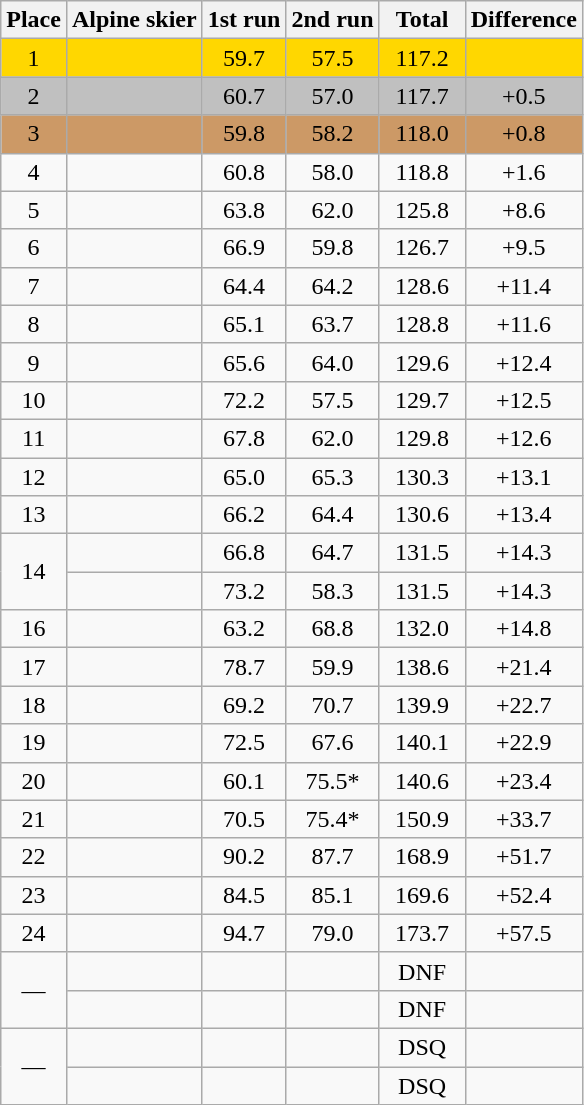<table class=wikitable style="text-align:center">
<tr>
<th>Place</th>
<th>Alpine skier</th>
<th>1st run</th>
<th>2nd run</th>
<th width=50>Total</th>
<th>Difference</th>
</tr>
<tr bgcolor=gold>
<td>1</td>
<td align=left></td>
<td>59.7</td>
<td>57.5</td>
<td>117.2</td>
<td></td>
</tr>
<tr bgcolor=silver>
<td>2</td>
<td align=left></td>
<td>60.7</td>
<td>57.0</td>
<td>117.7</td>
<td>+0.5</td>
</tr>
<tr bgcolor=cc9966>
<td>3</td>
<td align=left></td>
<td>59.8</td>
<td>58.2</td>
<td>118.0</td>
<td>+0.8</td>
</tr>
<tr>
<td>4</td>
<td align=left></td>
<td>60.8</td>
<td>58.0</td>
<td>118.8</td>
<td>+1.6</td>
</tr>
<tr>
<td>5</td>
<td align=left></td>
<td>63.8</td>
<td>62.0</td>
<td>125.8</td>
<td>+8.6</td>
</tr>
<tr>
<td>6</td>
<td align=left></td>
<td>66.9</td>
<td>59.8</td>
<td>126.7</td>
<td>+9.5</td>
</tr>
<tr>
<td>7</td>
<td align=left></td>
<td>64.4</td>
<td>64.2</td>
<td>128.6</td>
<td>+11.4</td>
</tr>
<tr>
<td>8</td>
<td align=left></td>
<td>65.1</td>
<td>63.7</td>
<td>128.8</td>
<td>+11.6</td>
</tr>
<tr>
<td>9</td>
<td align=left></td>
<td>65.6</td>
<td>64.0</td>
<td>129.6</td>
<td>+12.4</td>
</tr>
<tr>
<td>10</td>
<td align=left></td>
<td>72.2</td>
<td>57.5</td>
<td>129.7</td>
<td>+12.5</td>
</tr>
<tr>
<td>11</td>
<td align=left></td>
<td>67.8</td>
<td>62.0</td>
<td>129.8</td>
<td>+12.6</td>
</tr>
<tr>
<td>12</td>
<td align=left></td>
<td>65.0</td>
<td>65.3</td>
<td>130.3</td>
<td>+13.1</td>
</tr>
<tr>
<td>13</td>
<td align=left></td>
<td>66.2</td>
<td>64.4</td>
<td>130.6</td>
<td>+13.4</td>
</tr>
<tr>
<td rowspan=2>14</td>
<td align=left></td>
<td>66.8</td>
<td>64.7</td>
<td>131.5</td>
<td>+14.3</td>
</tr>
<tr>
<td align=left></td>
<td>73.2</td>
<td>58.3</td>
<td>131.5</td>
<td>+14.3</td>
</tr>
<tr>
<td>16</td>
<td align=left></td>
<td>63.2</td>
<td>68.8</td>
<td>132.0</td>
<td>+14.8</td>
</tr>
<tr>
<td>17</td>
<td align=left></td>
<td>78.7</td>
<td>59.9</td>
<td>138.6</td>
<td>+21.4</td>
</tr>
<tr>
<td>18</td>
<td align=left></td>
<td>69.2</td>
<td>70.7</td>
<td>139.9</td>
<td>+22.7</td>
</tr>
<tr>
<td>19</td>
<td align=left></td>
<td>72.5</td>
<td>67.6</td>
<td>140.1</td>
<td>+22.9</td>
</tr>
<tr>
<td>20</td>
<td align=left></td>
<td>60.1</td>
<td>75.5*</td>
<td>140.6</td>
<td>+23.4</td>
</tr>
<tr>
<td>21</td>
<td align=left></td>
<td>70.5</td>
<td>75.4*</td>
<td>150.9</td>
<td>+33.7</td>
</tr>
<tr>
<td>22</td>
<td align=left></td>
<td>90.2</td>
<td>87.7</td>
<td>168.9</td>
<td>+51.7</td>
</tr>
<tr>
<td>23</td>
<td align=left></td>
<td>84.5</td>
<td>85.1</td>
<td>169.6</td>
<td>+52.4</td>
</tr>
<tr>
<td>24</td>
<td align=left></td>
<td>94.7</td>
<td>79.0</td>
<td>173.7</td>
<td>+57.5</td>
</tr>
<tr>
<td rowspan=2>—</td>
<td align=left></td>
<td></td>
<td></td>
<td>DNF</td>
<td></td>
</tr>
<tr>
<td align=left></td>
<td></td>
<td></td>
<td>DNF</td>
<td></td>
</tr>
<tr>
<td rowspan=2>—</td>
<td align=left></td>
<td></td>
<td></td>
<td>DSQ</td>
<td></td>
</tr>
<tr>
<td align=left></td>
<td></td>
<td></td>
<td>DSQ</td>
<td></td>
</tr>
</table>
